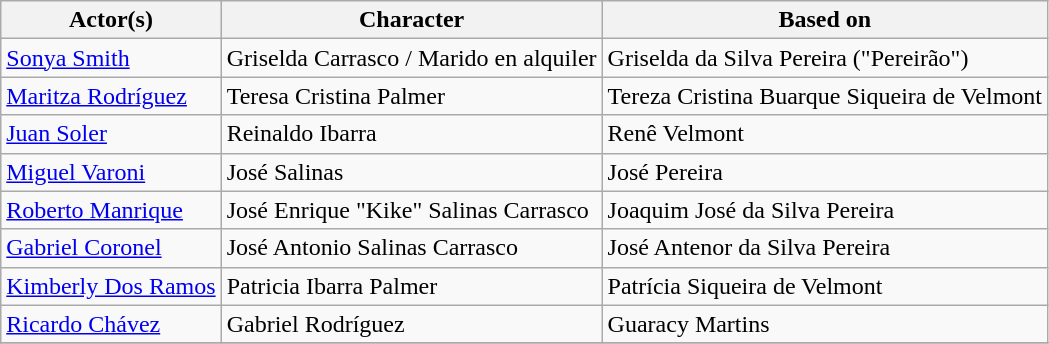<table class="wikitable">
<tr>
<th>Actor(s)</th>
<th>Character</th>
<th>Based on</th>
</tr>
<tr>
<td><a href='#'>Sonya Smith</a></td>
<td>Griselda Carrasco / Marido en alquiler</td>
<td>Griselda da Silva Pereira ("Pereirão")</td>
</tr>
<tr>
<td><a href='#'>Maritza Rodríguez</a></td>
<td>Teresa Cristina Palmer</td>
<td>Tereza Cristina Buarque Siqueira de Velmont</td>
</tr>
<tr>
<td><a href='#'>Juan Soler</a></td>
<td>Reinaldo Ibarra</td>
<td>Renê Velmont</td>
</tr>
<tr>
<td><a href='#'>Miguel Varoni</a></td>
<td>José Salinas</td>
<td>José Pereira </td>
</tr>
<tr>
<td><a href='#'>Roberto Manrique</a></td>
<td>José Enrique "Kike" Salinas Carrasco</td>
<td>Joaquim José da Silva Pereira</td>
</tr>
<tr>
<td><a href='#'>Gabriel Coronel</a></td>
<td>José Antonio Salinas Carrasco</td>
<td>José Antenor da Silva Pereira</td>
</tr>
<tr>
<td><a href='#'>Kimberly Dos Ramos</a></td>
<td>Patricia Ibarra Palmer</td>
<td>Patrícia Siqueira de Velmont</td>
</tr>
<tr>
<td><a href='#'>Ricardo Chávez</a></td>
<td>Gabriel Rodríguez</td>
<td>Guaracy Martins</td>
</tr>
<tr>
</tr>
</table>
